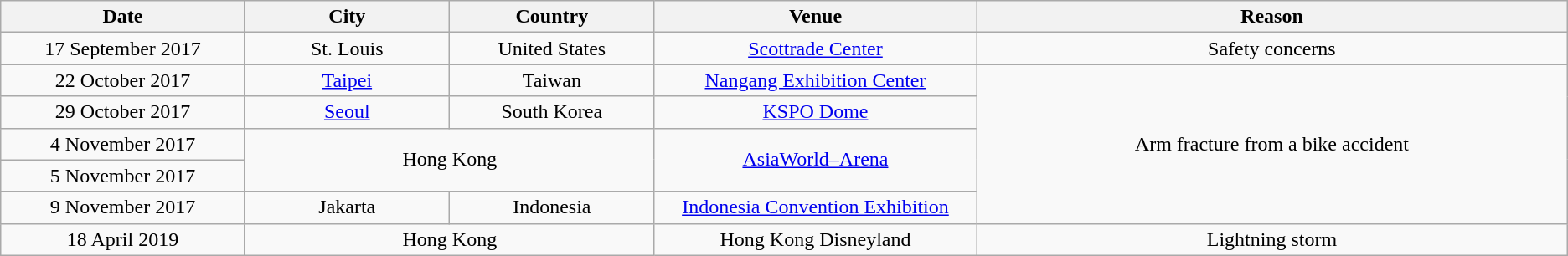<table class="wikitable" style="text-align:center;">
<tr>
<th scope="col" style="width:12em;">Date</th>
<th scope="col" style="width:10em;">City</th>
<th scope="col" style="width:10em;">Country</th>
<th scope="col" style="width:16em;">Venue</th>
<th scope="col" style="width:30em;">Reason</th>
</tr>
<tr>
<td>17 September 2017</td>
<td>St. Louis</td>
<td>United States</td>
<td><a href='#'>Scottrade Center</a></td>
<td>Safety concerns</td>
</tr>
<tr>
<td>22 October 2017</td>
<td><a href='#'>Taipei</a></td>
<td>Taiwan</td>
<td><a href='#'>Nangang Exhibition Center</a></td>
<td rowspan=5>Arm fracture from a bike accident</td>
</tr>
<tr>
<td>29 October 2017</td>
<td><a href='#'>Seoul</a></td>
<td>South Korea</td>
<td><a href='#'>KSPO Dome</a></td>
</tr>
<tr>
<td>4 November 2017</td>
<td rowspan="2" colspan="2">Hong Kong</td>
<td rowspan="2"><a href='#'>AsiaWorld–Arena</a></td>
</tr>
<tr>
<td>5 November 2017</td>
</tr>
<tr>
<td>9 November 2017</td>
<td>Jakarta</td>
<td>Indonesia</td>
<td><a href='#'>Indonesia Convention Exhibition</a></td>
</tr>
<tr>
<td>18 April 2019</td>
<td colspan="2">Hong Kong</td>
<td>Hong Kong Disneyland</td>
<td>Lightning storm</td>
</tr>
</table>
